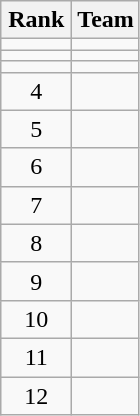<table class="wikitable" style="text-align: center;">
<tr>
<th width=40>Rank</th>
<th>Team</th>
</tr>
<tr>
<td></td>
<td style="text-align:left;"></td>
</tr>
<tr>
<td></td>
<td style="text-align:left;"></td>
</tr>
<tr>
<td></td>
<td style="text-align:left;"></td>
</tr>
<tr>
<td>4</td>
<td style="text-align:left;"></td>
</tr>
<tr>
<td>5</td>
<td style="text-align:left;"></td>
</tr>
<tr>
<td>6</td>
<td style="text-align:left;"></td>
</tr>
<tr>
<td>7</td>
<td style="text-align:left;"></td>
</tr>
<tr>
<td>8</td>
<td style="text-align:left;"></td>
</tr>
<tr>
<td>9</td>
<td style="text-align:left;"></td>
</tr>
<tr>
<td>10</td>
<td style="text-align:left;"></td>
</tr>
<tr>
<td>11</td>
<td style="text-align:left;"></td>
</tr>
<tr>
<td>12</td>
<td style="text-align:left;"></td>
</tr>
</table>
